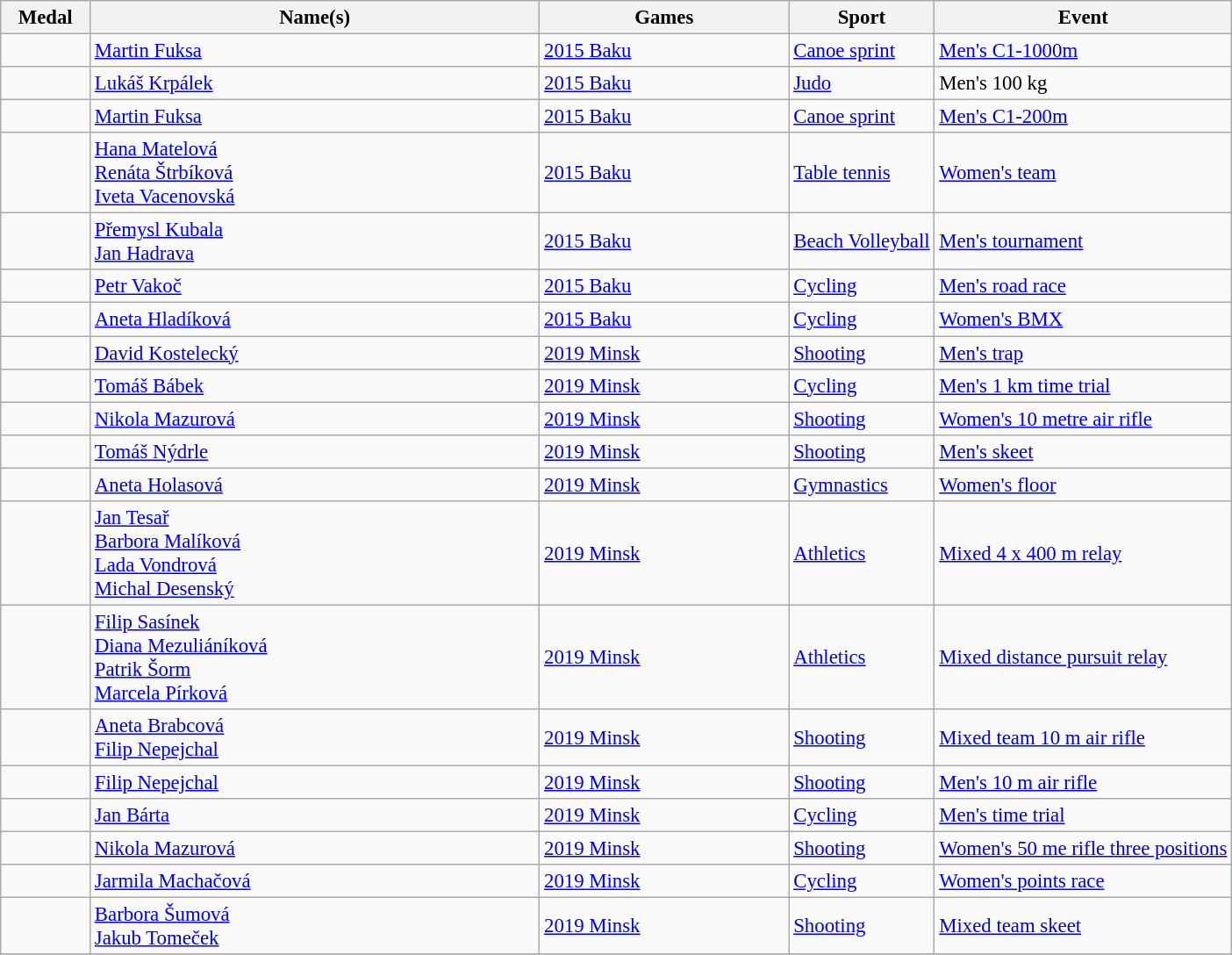<table class="wikitable sortable" style="font-size: 95%;">
<tr>
<th style="width:4em">Medal</th>
<th style="width:22em">Name(s)</th>
<th style="width:12em">Games</th>
<th>Sport</th>
<th>Event</th>
</tr>
<tr>
<td></td>
<td><a href='#'>Martin Fuksa</a></td>
<td> <a href='#'>2015 Baku</a></td>
<td> <a href='#'>Canoe sprint</a></td>
<td><a href='#'>Men's C1-1000m</a></td>
</tr>
<tr>
<td></td>
<td><a href='#'>Lukáš Krpálek</a></td>
<td> <a href='#'>2015 Baku</a></td>
<td> <a href='#'>Judo</a></td>
<td>Men's 100 kg</td>
</tr>
<tr>
<td></td>
<td><a href='#'>Martin Fuksa</a></td>
<td> <a href='#'>2015 Baku</a></td>
<td> <a href='#'>Canoe sprint</a></td>
<td><a href='#'>Men's C1-200m</a></td>
</tr>
<tr>
<td></td>
<td><a href='#'>Hana Matelová</a> <br><a href='#'>Renáta Štrbíková</a> <br><a href='#'>Iveta Vacenovská</a></td>
<td> <a href='#'>2015 Baku</a></td>
<td> <a href='#'>Table tennis</a></td>
<td><a href='#'>Women's team</a></td>
</tr>
<tr>
<td></td>
<td><a href='#'>Přemysl Kubala</a><br><a href='#'>Jan Hadrava</a></td>
<td> <a href='#'>2015 Baku</a></td>
<td> <a href='#'>Beach Volleyball</a></td>
<td><a href='#'>Men's tournament</a></td>
</tr>
<tr>
<td></td>
<td><a href='#'>Petr Vakoč</a></td>
<td> <a href='#'>2015 Baku</a></td>
<td> <a href='#'>Cycling</a></td>
<td><a href='#'>Men's road race</a></td>
</tr>
<tr>
<td></td>
<td><a href='#'>Aneta Hladíková</a></td>
<td> <a href='#'>2015 Baku</a></td>
<td> <a href='#'>Cycling</a></td>
<td><a href='#'>Women's BMX</a></td>
</tr>
<tr>
<td></td>
<td><a href='#'>David Kostelecký</a></td>
<td> <a href='#'>2019 Minsk</a></td>
<td> <a href='#'>Shooting</a></td>
<td><a href='#'>Men's trap</a></td>
</tr>
<tr>
<td></td>
<td><a href='#'>Tomáš Bábek</a></td>
<td> <a href='#'>2019 Minsk</a></td>
<td> <a href='#'>Cycling</a></td>
<td><a href='#'>Men's 1 km time trial</a></td>
</tr>
<tr>
<td></td>
<td><a href='#'>Nikola Mazurová</a></td>
<td> <a href='#'>2019 Minsk</a></td>
<td> <a href='#'>Shooting</a></td>
<td><a href='#'>Women's 10 metre air rifle</a></td>
</tr>
<tr>
<td></td>
<td><a href='#'>Tomáš Nýdrle</a></td>
<td> <a href='#'>2019 Minsk</a></td>
<td> <a href='#'>Shooting</a></td>
<td><a href='#'>Men's skeet</a></td>
</tr>
<tr>
<td></td>
<td><a href='#'>Aneta Holasová</a></td>
<td> <a href='#'>2019 Minsk</a></td>
<td> <a href='#'>Gymnastics</a></td>
<td><a href='#'>Women's floor</a></td>
</tr>
<tr>
<td></td>
<td><a href='#'>Jan Tesař</a><br><a href='#'>Barbora Malíková</a><br><a href='#'>Lada Vondrová</a><br><a href='#'>Michal Desenský</a></td>
<td> <a href='#'>2019 Minsk</a></td>
<td> <a href='#'>Athletics</a></td>
<td><a href='#'>Mixed 4 x 400 m relay</a></td>
</tr>
<tr>
<td></td>
<td><a href='#'>Filip Sasínek</a><br><a href='#'>Diana Mezuliáníková</a><br><a href='#'>Patrik Šorm</a><br><a href='#'>Marcela Pírková</a></td>
<td> <a href='#'>2019 Minsk</a></td>
<td> <a href='#'>Athletics</a></td>
<td><a href='#'>Mixed distance pursuit relay</a></td>
</tr>
<tr>
<td></td>
<td><a href='#'>Aneta Brabcová</a><br><a href='#'>Filip Nepejchal</a></td>
<td> <a href='#'>2019 Minsk</a></td>
<td> <a href='#'>Shooting</a></td>
<td><a href='#'>Mixed team 10 m air rifle</a></td>
</tr>
<tr>
<td></td>
<td><a href='#'>Filip Nepejchal</a></td>
<td> <a href='#'>2019 Minsk</a></td>
<td> <a href='#'>Shooting</a></td>
<td><a href='#'>Men's 10 m air rifle</a></td>
</tr>
<tr>
<td></td>
<td><a href='#'>Jan Bárta</a></td>
<td> <a href='#'>2019 Minsk</a></td>
<td> <a href='#'>Cycling</a></td>
<td><a href='#'>Men's time trial</a></td>
</tr>
<tr>
<td></td>
<td><a href='#'>Nikola Mazurová</a></td>
<td> <a href='#'>2019 Minsk</a></td>
<td> <a href='#'>Shooting</a></td>
<td><a href='#'>Women's 50 me rifle three positions</a></td>
</tr>
<tr>
<td></td>
<td><a href='#'>Jarmila Machačová</a></td>
<td> <a href='#'>2019 Minsk</a></td>
<td> <a href='#'>Cycling</a></td>
<td><a href='#'>Women's points race</a></td>
</tr>
<tr>
<td></td>
<td><a href='#'>Barbora Šumová</a><br><a href='#'>Jakub Tomeček</a></td>
<td> <a href='#'>2019 Minsk</a></td>
<td> <a href='#'>Shooting</a></td>
<td><a href='#'>Mixed team skeet</a></td>
</tr>
<tr>
</tr>
</table>
